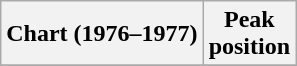<table class="wikitable plainrowheaders" style="text-align:center">
<tr>
<th scope="col">Chart (1976–1977)</th>
<th scope="col">Peak<br>position</th>
</tr>
<tr>
</tr>
</table>
